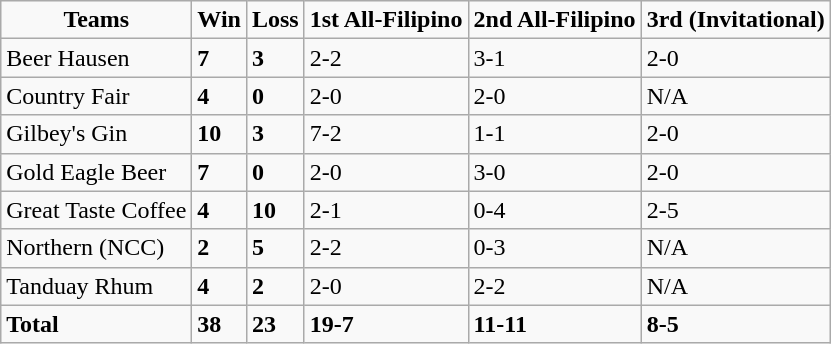<table class=wikitable sortable>
<tr align=center>
<td><strong>Teams</strong></td>
<td><strong>Win</strong></td>
<td><strong>Loss</strong></td>
<td><strong>1st All-Filipino</strong></td>
<td><strong>2nd All-Filipino</strong></td>
<td><strong>3rd (Invitational)</strong></td>
</tr>
<tr>
<td>Beer Hausen</td>
<td><strong>7</strong></td>
<td><strong>3</strong></td>
<td>2-2</td>
<td>3-1</td>
<td>2-0</td>
</tr>
<tr>
<td>Country Fair</td>
<td><strong>4</strong></td>
<td><strong>0</strong></td>
<td>2-0</td>
<td>2-0</td>
<td>N/A</td>
</tr>
<tr>
<td>Gilbey's Gin</td>
<td><strong>10</strong></td>
<td><strong>3</strong></td>
<td>7-2</td>
<td>1-1</td>
<td>2-0</td>
</tr>
<tr>
<td>Gold Eagle Beer</td>
<td><strong>7</strong></td>
<td><strong>0</strong></td>
<td>2-0</td>
<td>3-0</td>
<td>2-0</td>
</tr>
<tr>
<td>Great Taste Coffee</td>
<td><strong>4</strong></td>
<td><strong>10</strong></td>
<td>2-1</td>
<td>0-4</td>
<td>2-5</td>
</tr>
<tr>
<td>Northern (NCC)</td>
<td><strong>2</strong></td>
<td><strong>5</strong></td>
<td>2-2</td>
<td>0-3</td>
<td>N/A</td>
</tr>
<tr>
<td>Tanduay Rhum</td>
<td><strong>4</strong></td>
<td><strong>2</strong></td>
<td>2-0</td>
<td>2-2</td>
<td>N/A</td>
</tr>
<tr>
<td><strong>Total</strong></td>
<td><strong>38</strong></td>
<td><strong>23</strong></td>
<td><strong>19-7</strong></td>
<td><strong>11-11</strong></td>
<td><strong>8-5</strong></td>
</tr>
</table>
